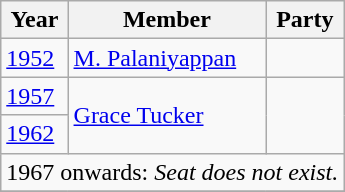<table class="wikitable sortable">
<tr>
<th>Year</th>
<th>Member</th>
<th colspan="2">Party</th>
</tr>
<tr>
<td><a href='#'>1952</a></td>
<td><a href='#'>M. Palaniyappan</a></td>
<td></td>
</tr>
<tr>
<td><a href='#'>1957</a></td>
<td rowspan=2><a href='#'>Grace Tucker</a></td>
</tr>
<tr>
<td><a href='#'>1962</a></td>
</tr>
<tr>
<td colspan=4 align=center>1967 onwards: <em>Seat does not exist.</em></td>
</tr>
<tr>
</tr>
</table>
